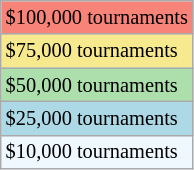<table class="wikitable" style="font-size:85%">
<tr bgcolor="#F88379">
<td>$100,000 tournaments</td>
</tr>
<tr bgcolor="#F7E98E">
<td>$75,000 tournaments</td>
</tr>
<tr bgcolor="#ADDFAD">
<td>$50,000 tournaments</td>
</tr>
<tr bgcolor="lightblue">
<td>$25,000 tournaments</td>
</tr>
<tr bgcolor="#f0f8ff">
<td>$10,000 tournaments</td>
</tr>
</table>
